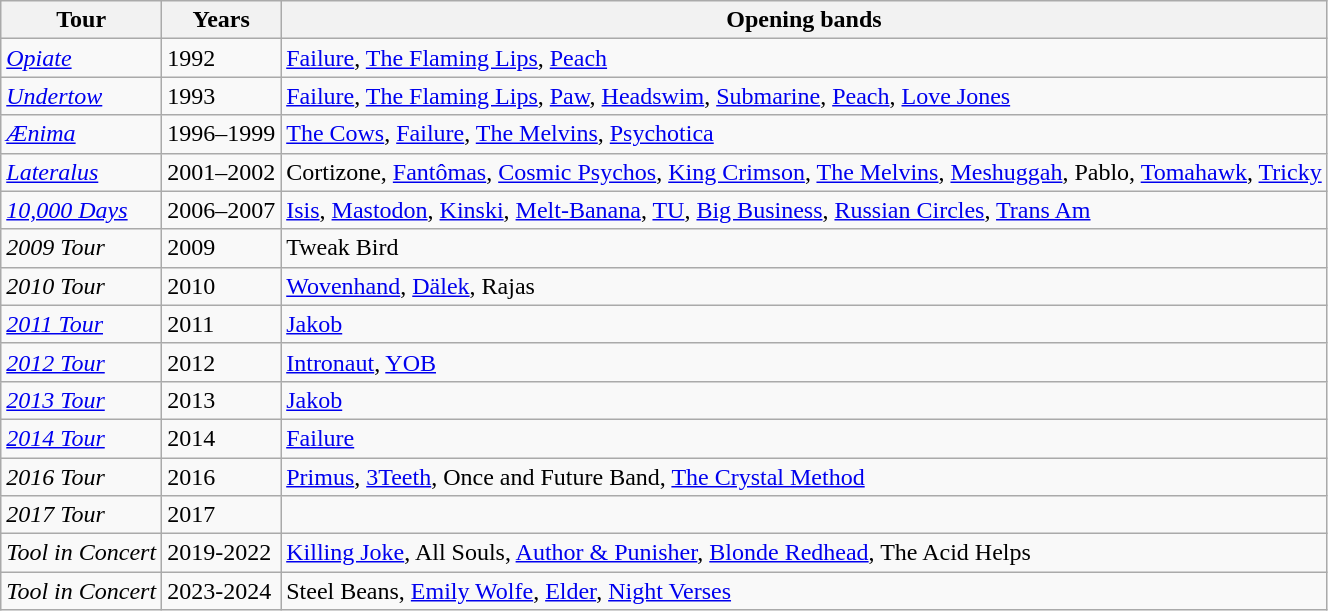<table class="wikitable">
<tr>
<th>Tour</th>
<th>Years</th>
<th>Opening bands</th>
</tr>
<tr>
<td><em><a href='#'>Opiate</a></em></td>
<td>1992</td>
<td><a href='#'>Failure</a>, <a href='#'>The Flaming Lips</a>, <a href='#'>Peach</a></td>
</tr>
<tr>
<td><em><a href='#'>Undertow</a></em></td>
<td>1993</td>
<td><a href='#'>Failure</a>, <a href='#'>The Flaming Lips</a>, <a href='#'>Paw</a>, <a href='#'>Headswim</a>, <a href='#'>Submarine</a>, <a href='#'>Peach</a>, <a href='#'>Love Jones</a></td>
</tr>
<tr>
<td><em><a href='#'>Ænima</a></em></td>
<td>1996–1999</td>
<td><a href='#'>The Cows</a>, <a href='#'>Failure</a>, <a href='#'>The Melvins</a>, <a href='#'>Psychotica</a></td>
</tr>
<tr>
<td><em><a href='#'>Lateralus</a></em></td>
<td>2001–2002</td>
<td>Cortizone, <a href='#'>Fantômas</a>, <a href='#'>Cosmic Psychos</a>, <a href='#'>King Crimson</a>, <a href='#'>The Melvins</a>, <a href='#'>Meshuggah</a>, Pablo, <a href='#'>Tomahawk</a>, <a href='#'>Tricky</a></td>
</tr>
<tr>
<td><em><a href='#'>10,000 Days</a></em></td>
<td>2006–2007</td>
<td><a href='#'>Isis</a>, <a href='#'>Mastodon</a>, <a href='#'>Kinski</a>, <a href='#'>Melt-Banana</a>, <a href='#'>TU</a>, <a href='#'>Big Business</a>, <a href='#'>Russian Circles</a>, <a href='#'>Trans Am</a></td>
</tr>
<tr>
<td><em>2009 Tour</em></td>
<td>2009</td>
<td>Tweak Bird</td>
</tr>
<tr>
<td><em>2010 Tour</em></td>
<td>2010</td>
<td><a href='#'>Wovenhand</a>, <a href='#'>Dälek</a>, Rajas</td>
</tr>
<tr>
<td><em><a href='#'>2011 Tour</a></em></td>
<td>2011</td>
<td><a href='#'>Jakob</a></td>
</tr>
<tr>
<td><em><a href='#'>2012 Tour</a></em></td>
<td>2012</td>
<td><a href='#'>Intronaut</a>, <a href='#'>YOB</a></td>
</tr>
<tr>
<td><em><a href='#'>2013 Tour</a></em></td>
<td>2013</td>
<td><a href='#'>Jakob</a></td>
</tr>
<tr>
<td><em><a href='#'>2014 Tour</a></em></td>
<td>2014</td>
<td><a href='#'>Failure</a></td>
</tr>
<tr>
<td><em>2016 Tour</em></td>
<td>2016</td>
<td><a href='#'>Primus</a>, <a href='#'>3Teeth</a>, Once and Future Band, <a href='#'>The Crystal Method</a></td>
</tr>
<tr>
<td><em>2017 Tour</em></td>
<td>2017</td>
<td></td>
</tr>
<tr>
<td><em>Tool in Concert</em></td>
<td>2019-2022</td>
<td><a href='#'>Killing Joke</a>, All Souls, <a href='#'>Author & Punisher</a>, <a href='#'>Blonde Redhead</a>, The Acid Helps</td>
</tr>
<tr>
<td><em>Tool in Concert</em></td>
<td>2023-2024</td>
<td>Steel Beans, <a href='#'>Emily Wolfe</a>, <a href='#'>Elder</a>, <a href='#'>Night Verses</a></td>
</tr>
</table>
